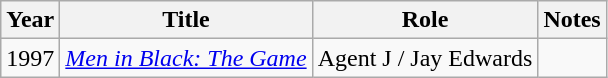<table class="wikitable">
<tr>
<th>Year</th>
<th>Title</th>
<th>Role</th>
<th>Notes</th>
</tr>
<tr>
<td>1997</td>
<td><em><a href='#'>Men in Black: The Game</a></em></td>
<td>Agent J / Jay Edwards</td>
<td></td>
</tr>
</table>
